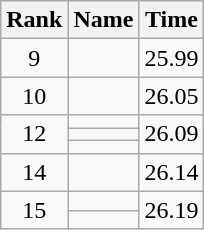<table class="wikitable">
<tr>
<th>Rank</th>
<th>Name</th>
<th>Time</th>
</tr>
<tr>
<td align="center">9</td>
<td></td>
<td align="center">25.99</td>
</tr>
<tr>
<td align="center">10</td>
<td></td>
<td align="center">26.05</td>
</tr>
<tr>
<td rowspan=3 align="center">12</td>
<td></td>
<td rowspan=3 align="center">26.09</td>
</tr>
<tr>
<td></td>
</tr>
<tr>
<td></td>
</tr>
<tr>
<td align="center">14</td>
<td></td>
<td align="center">26.14</td>
</tr>
<tr>
<td rowspan=2 align="center">15</td>
<td></td>
<td rowspan=2 align="center">26.19</td>
</tr>
<tr>
<td></td>
</tr>
</table>
